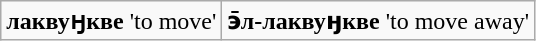<table class="wikitable">
<tr>
<td><strong>лаквуӈкве</strong> 'to move'</td>
<td><strong>э̄л-лаквуӈкве</strong> 'to move away'</td>
</tr>
</table>
